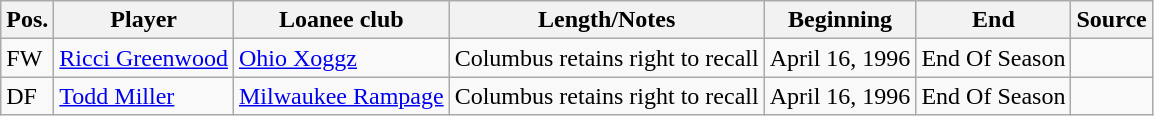<table class="wikitable sortable" style="text-align: left">
<tr>
<th><strong>Pos.</strong></th>
<th><strong>Player</strong></th>
<th><strong>Loanee club</strong></th>
<th><strong>Length/Notes</strong></th>
<th><strong>Beginning</strong></th>
<th><strong>End</strong></th>
<th><strong>Source</strong></th>
</tr>
<tr>
<td>FW</td>
<td> <a href='#'>Ricci Greenwood</a></td>
<td> <a href='#'>Ohio Xoggz</a></td>
<td>Columbus retains right to recall</td>
<td>April 16, 1996</td>
<td>End Of Season</td>
<td align=center></td>
</tr>
<tr>
<td>DF</td>
<td> <a href='#'>Todd Miller</a></td>
<td> <a href='#'>Milwaukee Rampage</a></td>
<td>Columbus retains right to recall</td>
<td>April 16, 1996</td>
<td>End Of Season</td>
<td align=center></td>
</tr>
</table>
